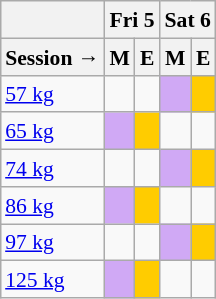<table class="wikitable" style="margin:0.5em auto; font-size:90%; line-height:1.25em; text-align:center;">
<tr>
<th></th>
<th colspan=2>Fri 5</th>
<th colspan=2>Sat 6</th>
</tr>
<tr>
<th>Session →</th>
<th>M</th>
<th>E</th>
<th>M</th>
<th>E</th>
</tr>
<tr>
<td align=left><a href='#'>57 kg</a></td>
<td></td>
<td></td>
<td style="background-color:#D0A9F5;"></td>
<td style="background-color:#FFCC00;"></td>
</tr>
<tr>
<td align=left><a href='#'>65 kg</a></td>
<td style="background-color:#D0A9F5;"></td>
<td style="background-color:#FFCC00;"></td>
<td></td>
<td></td>
</tr>
<tr>
<td align=left><a href='#'>74 kg</a></td>
<td></td>
<td></td>
<td style="background-color:#D0A9F5;"></td>
<td style="background-color:#FFCC00;"></td>
</tr>
<tr>
<td align=left><a href='#'>86 kg</a></td>
<td style="background-color:#D0A9F5;"></td>
<td style="background-color:#FFCC00;"></td>
<td></td>
<td></td>
</tr>
<tr>
<td align=left><a href='#'>97 kg</a></td>
<td></td>
<td></td>
<td style="background-color:#D0A9F5;"></td>
<td style="background-color:#FFCC00;"></td>
</tr>
<tr>
<td align=left><a href='#'>125 kg</a></td>
<td style="background-color:#D0A9F5;"></td>
<td style="background-color:#FFCC00;"></td>
<td></td>
<td></td>
</tr>
</table>
